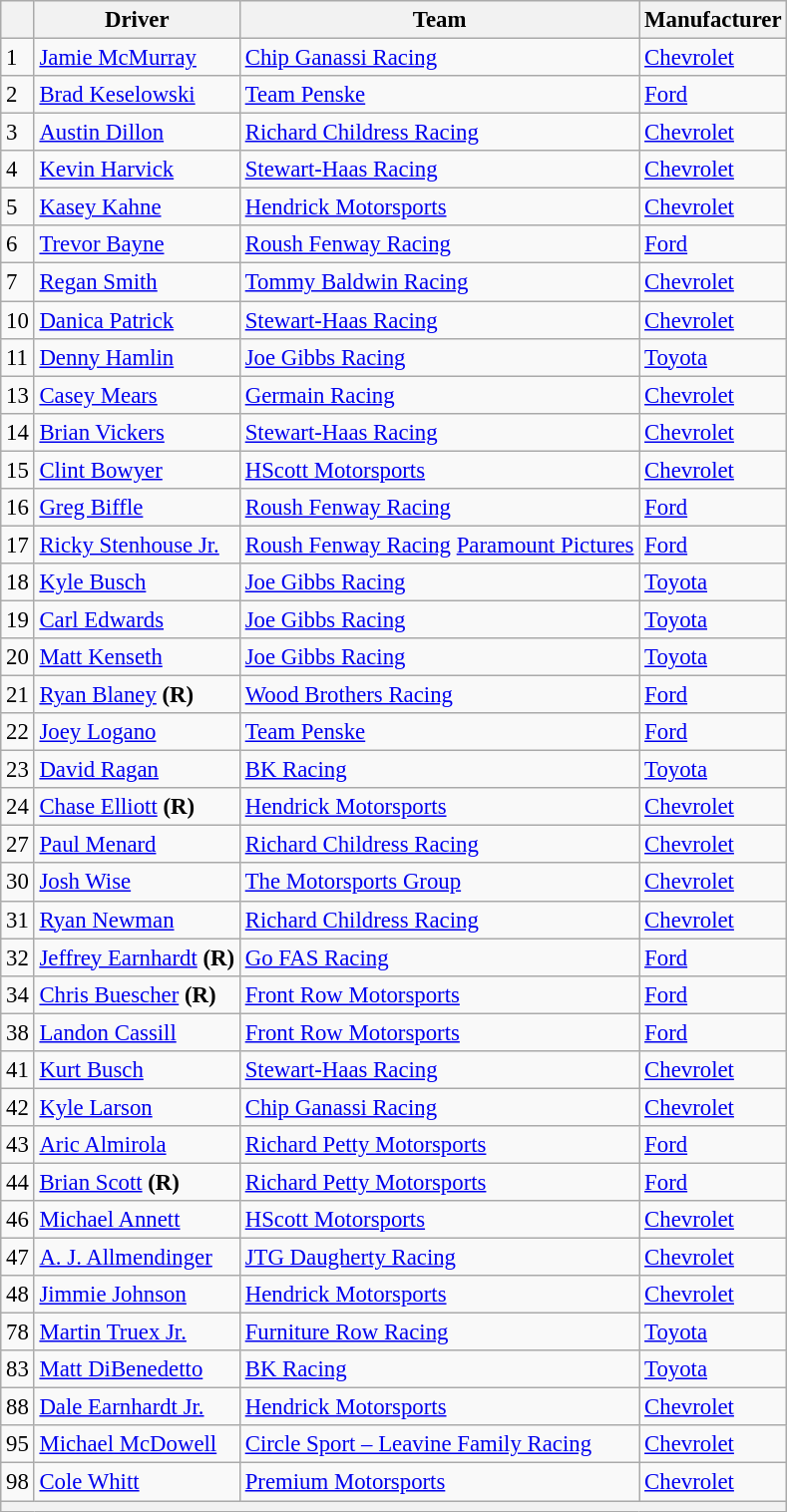<table class="wikitable" style="font-size:95%">
<tr>
<th></th>
<th>Driver</th>
<th>Team</th>
<th>Manufacturer</th>
</tr>
<tr>
<td>1</td>
<td><a href='#'>Jamie McMurray</a></td>
<td><a href='#'>Chip Ganassi Racing</a></td>
<td><a href='#'>Chevrolet</a></td>
</tr>
<tr>
<td>2</td>
<td><a href='#'>Brad Keselowski</a></td>
<td><a href='#'>Team Penske</a></td>
<td><a href='#'>Ford</a></td>
</tr>
<tr>
<td>3</td>
<td><a href='#'>Austin Dillon</a></td>
<td><a href='#'>Richard Childress Racing</a></td>
<td><a href='#'>Chevrolet</a></td>
</tr>
<tr>
<td>4</td>
<td><a href='#'>Kevin Harvick</a></td>
<td><a href='#'>Stewart-Haas Racing</a></td>
<td><a href='#'>Chevrolet</a></td>
</tr>
<tr>
<td>5</td>
<td><a href='#'>Kasey Kahne</a></td>
<td><a href='#'>Hendrick Motorsports</a></td>
<td><a href='#'>Chevrolet</a></td>
</tr>
<tr>
<td>6</td>
<td><a href='#'>Trevor Bayne</a></td>
<td><a href='#'>Roush Fenway Racing</a></td>
<td><a href='#'>Ford</a></td>
</tr>
<tr>
<td>7</td>
<td><a href='#'>Regan Smith</a></td>
<td><a href='#'>Tommy Baldwin Racing</a></td>
<td><a href='#'>Chevrolet</a></td>
</tr>
<tr>
<td>10</td>
<td><a href='#'>Danica Patrick</a></td>
<td><a href='#'>Stewart-Haas Racing</a></td>
<td><a href='#'>Chevrolet</a></td>
</tr>
<tr>
<td>11</td>
<td><a href='#'>Denny Hamlin</a></td>
<td><a href='#'>Joe Gibbs Racing</a></td>
<td><a href='#'>Toyota</a></td>
</tr>
<tr>
<td>13</td>
<td><a href='#'>Casey Mears</a></td>
<td><a href='#'>Germain Racing</a></td>
<td><a href='#'>Chevrolet</a></td>
</tr>
<tr>
<td>14</td>
<td><a href='#'>Brian Vickers</a></td>
<td><a href='#'>Stewart-Haas Racing</a></td>
<td><a href='#'>Chevrolet</a></td>
</tr>
<tr>
<td>15</td>
<td><a href='#'>Clint Bowyer</a></td>
<td><a href='#'>HScott Motorsports</a></td>
<td><a href='#'>Chevrolet</a></td>
</tr>
<tr>
<td>16</td>
<td><a href='#'>Greg Biffle</a></td>
<td><a href='#'>Roush Fenway Racing</a></td>
<td><a href='#'>Ford</a></td>
</tr>
<tr>
<td>17</td>
<td><a href='#'>Ricky Stenhouse Jr.</a></td>
<td><a href='#'>Roush Fenway Racing</a> <a href='#'>Paramount Pictures</a></td>
<td><a href='#'>Ford</a></td>
</tr>
<tr>
<td>18</td>
<td><a href='#'>Kyle Busch</a></td>
<td><a href='#'>Joe Gibbs Racing</a></td>
<td><a href='#'>Toyota</a></td>
</tr>
<tr>
<td>19</td>
<td><a href='#'>Carl Edwards</a></td>
<td><a href='#'>Joe Gibbs Racing</a></td>
<td><a href='#'>Toyota</a></td>
</tr>
<tr>
<td>20</td>
<td><a href='#'>Matt Kenseth</a></td>
<td><a href='#'>Joe Gibbs Racing</a></td>
<td><a href='#'>Toyota</a></td>
</tr>
<tr>
<td>21</td>
<td><a href='#'>Ryan Blaney</a> <strong>(R)</strong></td>
<td><a href='#'>Wood Brothers Racing</a></td>
<td><a href='#'>Ford</a></td>
</tr>
<tr>
<td>22</td>
<td><a href='#'>Joey Logano</a></td>
<td><a href='#'>Team Penske</a></td>
<td><a href='#'>Ford</a></td>
</tr>
<tr>
<td>23</td>
<td><a href='#'>David Ragan</a></td>
<td><a href='#'>BK Racing</a></td>
<td><a href='#'>Toyota</a></td>
</tr>
<tr>
<td>24</td>
<td><a href='#'>Chase Elliott</a> <strong>(R)</strong></td>
<td><a href='#'>Hendrick Motorsports</a></td>
<td><a href='#'>Chevrolet</a></td>
</tr>
<tr>
<td>27</td>
<td><a href='#'>Paul Menard</a></td>
<td><a href='#'>Richard Childress Racing</a></td>
<td><a href='#'>Chevrolet</a></td>
</tr>
<tr>
<td>30</td>
<td><a href='#'>Josh Wise</a></td>
<td><a href='#'>The Motorsports Group</a></td>
<td><a href='#'>Chevrolet</a></td>
</tr>
<tr>
<td>31</td>
<td><a href='#'>Ryan Newman</a></td>
<td><a href='#'>Richard Childress Racing</a></td>
<td><a href='#'>Chevrolet</a></td>
</tr>
<tr>
<td>32</td>
<td><a href='#'>Jeffrey Earnhardt</a> <strong>(R)</strong></td>
<td><a href='#'>Go FAS Racing</a></td>
<td><a href='#'>Ford</a></td>
</tr>
<tr>
<td>34</td>
<td><a href='#'>Chris Buescher</a> <strong>(R)</strong></td>
<td><a href='#'>Front Row Motorsports</a></td>
<td><a href='#'>Ford</a></td>
</tr>
<tr>
<td>38</td>
<td><a href='#'>Landon Cassill</a></td>
<td><a href='#'>Front Row Motorsports</a></td>
<td><a href='#'>Ford</a></td>
</tr>
<tr>
<td>41</td>
<td><a href='#'>Kurt Busch</a></td>
<td><a href='#'>Stewart-Haas Racing</a></td>
<td><a href='#'>Chevrolet</a></td>
</tr>
<tr>
<td>42</td>
<td><a href='#'>Kyle Larson</a></td>
<td><a href='#'>Chip Ganassi Racing</a></td>
<td><a href='#'>Chevrolet</a></td>
</tr>
<tr>
<td>43</td>
<td><a href='#'>Aric Almirola</a></td>
<td><a href='#'>Richard Petty Motorsports</a></td>
<td><a href='#'>Ford</a></td>
</tr>
<tr>
<td>44</td>
<td><a href='#'>Brian Scott</a> <strong>(R)</strong></td>
<td><a href='#'>Richard Petty Motorsports</a></td>
<td><a href='#'>Ford</a></td>
</tr>
<tr>
<td>46</td>
<td><a href='#'>Michael Annett</a></td>
<td><a href='#'>HScott Motorsports</a></td>
<td><a href='#'>Chevrolet</a></td>
</tr>
<tr>
<td>47</td>
<td><a href='#'>A. J. Allmendinger</a></td>
<td><a href='#'>JTG Daugherty Racing</a></td>
<td><a href='#'>Chevrolet</a></td>
</tr>
<tr>
<td>48</td>
<td><a href='#'>Jimmie Johnson</a></td>
<td><a href='#'>Hendrick Motorsports</a></td>
<td><a href='#'>Chevrolet</a></td>
</tr>
<tr>
<td>78</td>
<td><a href='#'>Martin Truex Jr.</a></td>
<td><a href='#'>Furniture Row Racing</a></td>
<td><a href='#'>Toyota</a></td>
</tr>
<tr>
<td>83</td>
<td><a href='#'>Matt DiBenedetto</a></td>
<td><a href='#'>BK Racing</a></td>
<td><a href='#'>Toyota</a></td>
</tr>
<tr>
<td>88</td>
<td><a href='#'>Dale Earnhardt Jr.</a></td>
<td><a href='#'>Hendrick Motorsports</a></td>
<td><a href='#'>Chevrolet</a></td>
</tr>
<tr>
<td>95</td>
<td><a href='#'>Michael McDowell</a></td>
<td><a href='#'>Circle Sport – Leavine Family Racing</a></td>
<td><a href='#'>Chevrolet</a></td>
</tr>
<tr>
<td>98</td>
<td><a href='#'>Cole Whitt</a></td>
<td><a href='#'>Premium Motorsports</a></td>
<td><a href='#'>Chevrolet</a></td>
</tr>
<tr>
<th colspan="4"></th>
</tr>
</table>
